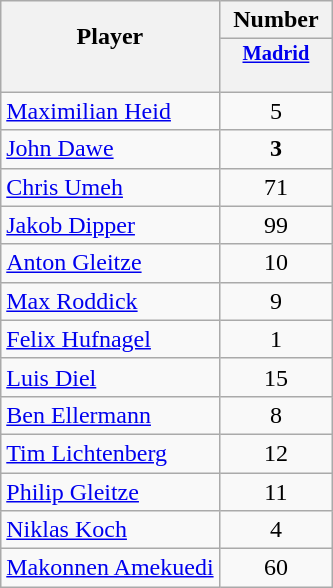<table class="wikitable sortable" style="text-align:center;">
<tr>
<th rowspan=2 style="border-bottom:0px;">Player</th>
<th>Number</th>
</tr>
<tr>
<th valign="top" style="width:5.2em; border-bottom:0px; padding:2px; font-size:85%;"><a href='#'>Madrid</a></th>
</tr>
<tr style="line-height:8px;">
<th style="border-top:0px;"> </th>
<th data-sort-type="number" style="border-top:0px;"></th>
</tr>
<tr>
<td align=left><a href='#'>Maximilian Heid</a></td>
<td>5</td>
</tr>
<tr>
<td align=left><a href='#'>John Dawe</a></td>
<td><strong>3</strong></td>
</tr>
<tr>
<td align=left><a href='#'>Chris Umeh</a></td>
<td>71</td>
</tr>
<tr>
<td align=left><a href='#'>Jakob Dipper</a></td>
<td>99</td>
</tr>
<tr>
<td align=left><a href='#'>Anton Gleitze</a></td>
<td>10</td>
</tr>
<tr>
<td align=left><a href='#'>Max Roddick</a></td>
<td>9</td>
</tr>
<tr>
<td align=left><a href='#'>Felix Hufnagel</a></td>
<td>1</td>
</tr>
<tr>
<td align=left><a href='#'>Luis Diel</a></td>
<td>15</td>
</tr>
<tr>
<td align=left><a href='#'>Ben Ellermann</a></td>
<td>8</td>
</tr>
<tr>
<td align=left><a href='#'>Tim Lichtenberg</a></td>
<td>12</td>
</tr>
<tr>
<td align=left><a href='#'>Philip Gleitze</a></td>
<td>11</td>
</tr>
<tr>
<td align=left><a href='#'>Niklas Koch</a></td>
<td>4</td>
</tr>
<tr>
<td align=left><a href='#'>Makonnen Amekuedi</a></td>
<td>60</td>
</tr>
</table>
